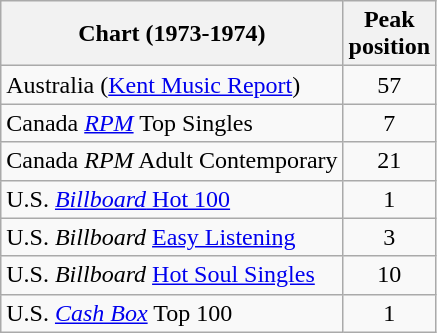<table class="wikitable sortable">
<tr>
<th>Chart (1973-1974)</th>
<th>Peak<br>position</th>
</tr>
<tr>
<td>Australia (<a href='#'>Kent Music Report</a>)</td>
<td align="center">57</td>
</tr>
<tr>
<td>Canada <em><a href='#'>RPM</a></em> Top Singles</td>
<td style="text-align:center;">7</td>
</tr>
<tr>
<td>Canada <em>RPM</em> Adult Contemporary</td>
<td style="text-align:center;">21</td>
</tr>
<tr>
<td>U.S. <a href='#'><em>Billboard</em> Hot 100</a></td>
<td style="text-align:center;">1</td>
</tr>
<tr>
<td>U.S. <em>Billboard</em> <a href='#'>Easy Listening</a></td>
<td style="text-align:center;">3</td>
</tr>
<tr>
<td>U.S. <em>Billboard</em> <a href='#'>Hot Soul Singles</a></td>
<td style="text-align:center;">10</td>
</tr>
<tr>
<td>U.S. <em><a href='#'>Cash Box</a></em> Top 100</td>
<td style="text-align:center;">1</td>
</tr>
</table>
